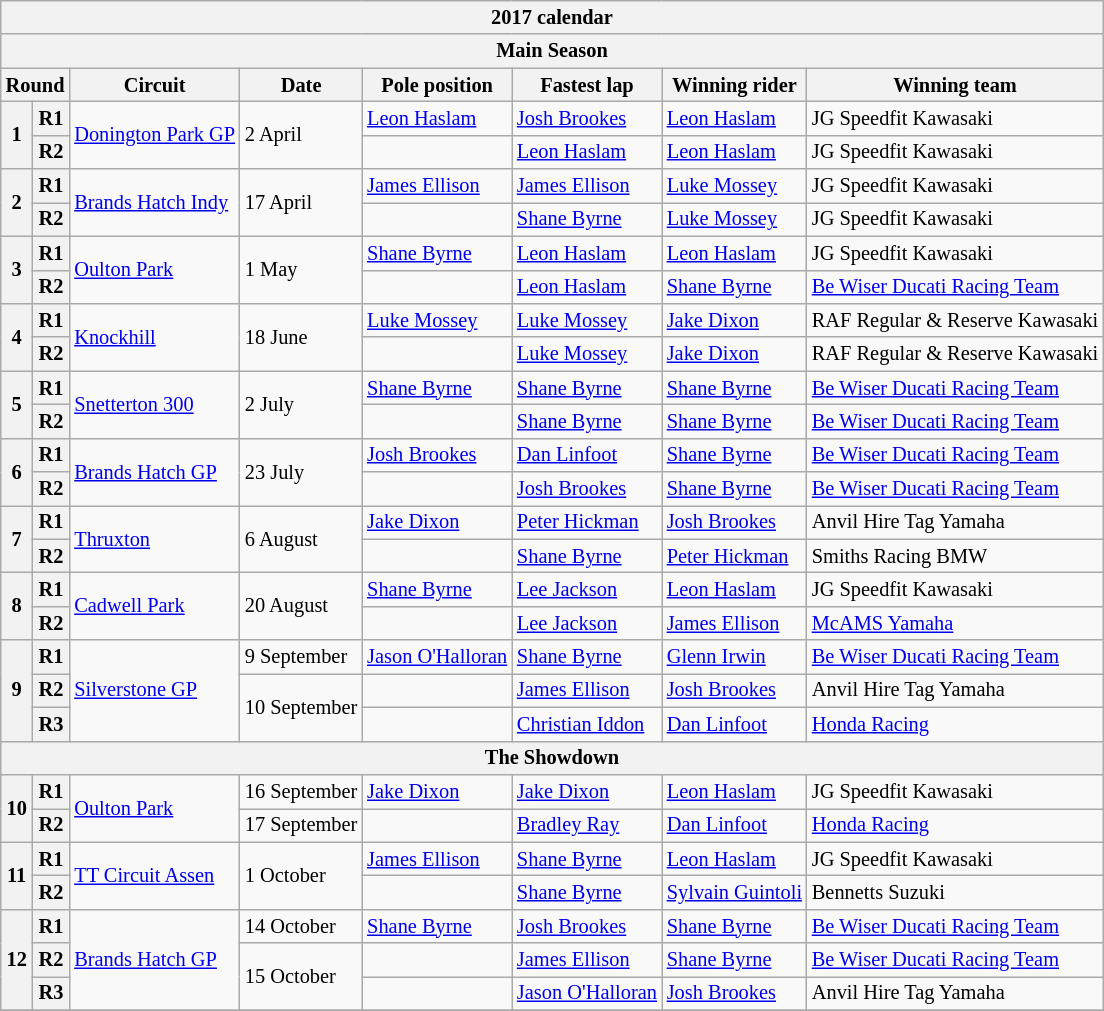<table class="wikitable" style="font-size: 85%">
<tr>
<th colspan=8>2017 calendar</th>
</tr>
<tr>
<th colspan=8>Main Season</th>
</tr>
<tr>
<th colspan=2>Round</th>
<th>Circuit</th>
<th>Date</th>
<th>Pole position</th>
<th>Fastest lap</th>
<th>Winning rider</th>
<th>Winning team</th>
</tr>
<tr>
<th rowspan=2>1</th>
<th>R1</th>
<td rowspan=2> <a href='#'>Donington Park GP</a></td>
<td rowspan=2>2 April</td>
<td> <a href='#'>Leon Haslam</a></td>
<td> <a href='#'>Josh Brookes</a></td>
<td> <a href='#'>Leon Haslam</a></td>
<td>JG Speedfit Kawasaki</td>
</tr>
<tr>
<th>R2</th>
<td></td>
<td> <a href='#'>Leon Haslam</a></td>
<td> <a href='#'>Leon Haslam</a></td>
<td>JG Speedfit Kawasaki</td>
</tr>
<tr>
<th rowspan=2>2</th>
<th>R1</th>
<td rowspan=2> <a href='#'>Brands Hatch Indy</a></td>
<td rowspan=2>17 April</td>
<td> <a href='#'>James Ellison</a></td>
<td> <a href='#'>James Ellison</a></td>
<td> <a href='#'>Luke Mossey</a></td>
<td>JG Speedfit Kawasaki</td>
</tr>
<tr>
<th>R2</th>
<td></td>
<td> <a href='#'>Shane Byrne</a></td>
<td> <a href='#'>Luke Mossey</a></td>
<td>JG Speedfit Kawasaki</td>
</tr>
<tr>
<th rowspan=2>3</th>
<th>R1</th>
<td rowspan=2> <a href='#'>Oulton Park</a></td>
<td rowspan=2>1 May</td>
<td> <a href='#'>Shane Byrne</a></td>
<td> <a href='#'>Leon Haslam</a></td>
<td> <a href='#'>Leon Haslam</a></td>
<td>JG Speedfit Kawasaki</td>
</tr>
<tr>
<th>R2</th>
<td></td>
<td> <a href='#'>Leon Haslam</a></td>
<td> <a href='#'>Shane Byrne</a></td>
<td><a href='#'>Be Wiser Ducati Racing Team</a></td>
</tr>
<tr>
<th rowspan=2>4</th>
<th>R1</th>
<td rowspan=2> <a href='#'>Knockhill</a></td>
<td rowspan=2>18 June</td>
<td> <a href='#'>Luke Mossey</a></td>
<td> <a href='#'>Luke Mossey</a></td>
<td> <a href='#'>Jake Dixon</a></td>
<td>RAF Regular & Reserve Kawasaki</td>
</tr>
<tr>
<th>R2</th>
<td></td>
<td> <a href='#'>Luke Mossey</a></td>
<td> <a href='#'>Jake Dixon</a></td>
<td>RAF Regular & Reserve Kawasaki</td>
</tr>
<tr>
<th rowspan=2>5</th>
<th>R1</th>
<td rowspan=2> <a href='#'>Snetterton 300</a></td>
<td rowspan=2>2 July</td>
<td> <a href='#'>Shane Byrne</a></td>
<td> <a href='#'>Shane Byrne</a></td>
<td> <a href='#'>Shane Byrne</a></td>
<td><a href='#'>Be Wiser Ducati Racing Team</a></td>
</tr>
<tr>
<th>R2</th>
<td></td>
<td> <a href='#'>Shane Byrne</a></td>
<td> <a href='#'>Shane Byrne</a></td>
<td><a href='#'>Be Wiser Ducati Racing Team</a></td>
</tr>
<tr>
<th rowspan=2>6</th>
<th>R1</th>
<td rowspan=2> <a href='#'>Brands Hatch GP</a></td>
<td rowspan=2>23 July</td>
<td> <a href='#'>Josh Brookes</a></td>
<td> <a href='#'>Dan Linfoot</a></td>
<td> <a href='#'>Shane Byrne</a></td>
<td><a href='#'>Be Wiser Ducati Racing Team</a></td>
</tr>
<tr>
<th>R2</th>
<td></td>
<td> <a href='#'>Josh Brookes</a></td>
<td> <a href='#'>Shane Byrne</a></td>
<td><a href='#'>Be Wiser Ducati Racing Team</a></td>
</tr>
<tr>
<th rowspan=2>7</th>
<th>R1</th>
<td rowspan=2> <a href='#'>Thruxton</a></td>
<td rowspan=2>6 August</td>
<td> <a href='#'>Jake Dixon</a></td>
<td> <a href='#'>Peter Hickman</a></td>
<td> <a href='#'>Josh Brookes</a></td>
<td>Anvil Hire Tag Yamaha</td>
</tr>
<tr>
<th>R2</th>
<td></td>
<td> <a href='#'>Shane Byrne</a></td>
<td> <a href='#'>Peter Hickman</a></td>
<td>Smiths Racing BMW</td>
</tr>
<tr>
<th rowspan=2>8</th>
<th>R1</th>
<td rowspan=2> <a href='#'>Cadwell Park</a></td>
<td rowspan=2>20 August</td>
<td> <a href='#'>Shane Byrne</a></td>
<td> <a href='#'>Lee Jackson</a></td>
<td> <a href='#'>Leon Haslam</a></td>
<td>JG Speedfit Kawasaki</td>
</tr>
<tr>
<th>R2</th>
<td></td>
<td> <a href='#'>Lee Jackson</a></td>
<td> <a href='#'>James Ellison</a></td>
<td><a href='#'>McAMS Yamaha</a></td>
</tr>
<tr>
<th rowspan=3>9</th>
<th>R1</th>
<td rowspan=3> <a href='#'>Silverstone GP</a></td>
<td rowspan=>9 September</td>
<td> <a href='#'>Jason O'Halloran</a></td>
<td> <a href='#'>Shane Byrne</a></td>
<td> <a href='#'>Glenn Irwin</a></td>
<td><a href='#'>Be Wiser Ducati Racing Team</a></td>
</tr>
<tr>
<th>R2</th>
<td rowspan=2>10 September</td>
<td></td>
<td> <a href='#'>James Ellison</a></td>
<td> <a href='#'>Josh Brookes</a></td>
<td>Anvil Hire Tag Yamaha</td>
</tr>
<tr>
<th>R3</th>
<td></td>
<td> <a href='#'>Christian Iddon</a></td>
<td> <a href='#'>Dan Linfoot</a></td>
<td><a href='#'>Honda Racing</a></td>
</tr>
<tr>
<th colspan=8>The Showdown</th>
</tr>
<tr>
<th rowspan="2">10</th>
<th>R1</th>
<td rowspan="2"> <a href='#'>Oulton Park</a></td>
<td rowspan=>16 September</td>
<td> <a href='#'>Jake Dixon</a></td>
<td> <a href='#'>Jake Dixon</a></td>
<td> <a href='#'>Leon Haslam</a></td>
<td>JG Speedfit Kawasaki</td>
</tr>
<tr>
<th>R2</th>
<td>17 September</td>
<td></td>
<td> <a href='#'>Bradley Ray</a></td>
<td> <a href='#'>Dan Linfoot</a></td>
<td><a href='#'>Honda Racing</a></td>
</tr>
<tr>
<th rowspan=2>11</th>
<th>R1</th>
<td rowspan=2> <a href='#'>TT Circuit Assen</a></td>
<td rowspan=2>1 October</td>
<td> <a href='#'>James Ellison</a></td>
<td> <a href='#'>Shane Byrne</a></td>
<td> <a href='#'>Leon Haslam</a></td>
<td>JG Speedfit Kawasaki</td>
</tr>
<tr>
<th>R2</th>
<td></td>
<td> <a href='#'>Shane Byrne</a></td>
<td> <a href='#'>Sylvain Guintoli</a></td>
<td>Bennetts Suzuki</td>
</tr>
<tr>
<th rowspan=3>12</th>
<th>R1</th>
<td rowspan=3> <a href='#'>Brands Hatch GP</a></td>
<td rowspan=>14 October</td>
<td> <a href='#'>Shane Byrne</a></td>
<td> <a href='#'>Josh Brookes</a></td>
<td> <a href='#'>Shane Byrne</a></td>
<td><a href='#'>Be Wiser Ducati Racing Team</a></td>
</tr>
<tr>
<th>R2</th>
<td rowspan=2>15 October</td>
<td></td>
<td> <a href='#'>James Ellison</a></td>
<td> <a href='#'>Shane Byrne</a></td>
<td><a href='#'>Be Wiser Ducati Racing Team</a></td>
</tr>
<tr>
<th>R3</th>
<td></td>
<td> <a href='#'>Jason O'Halloran</a></td>
<td> <a href='#'>Josh Brookes</a></td>
<td>Anvil Hire Tag Yamaha</td>
</tr>
<tr>
</tr>
</table>
